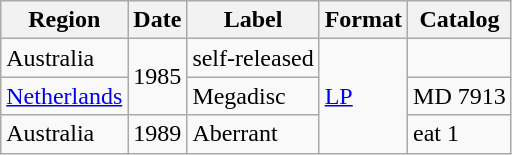<table class="wikitable">
<tr>
<th>Region</th>
<th>Date</th>
<th>Label</th>
<th>Format</th>
<th>Catalog</th>
</tr>
<tr>
<td>Australia</td>
<td rowspan="2">1985</td>
<td>self-released</td>
<td rowspan="3"><a href='#'>LP</a></td>
<td></td>
</tr>
<tr>
<td><a href='#'>Netherlands</a></td>
<td>Megadisc</td>
<td>MD 7913</td>
</tr>
<tr>
<td>Australia</td>
<td>1989</td>
<td>Aberrant</td>
<td>eat 1</td>
</tr>
</table>
